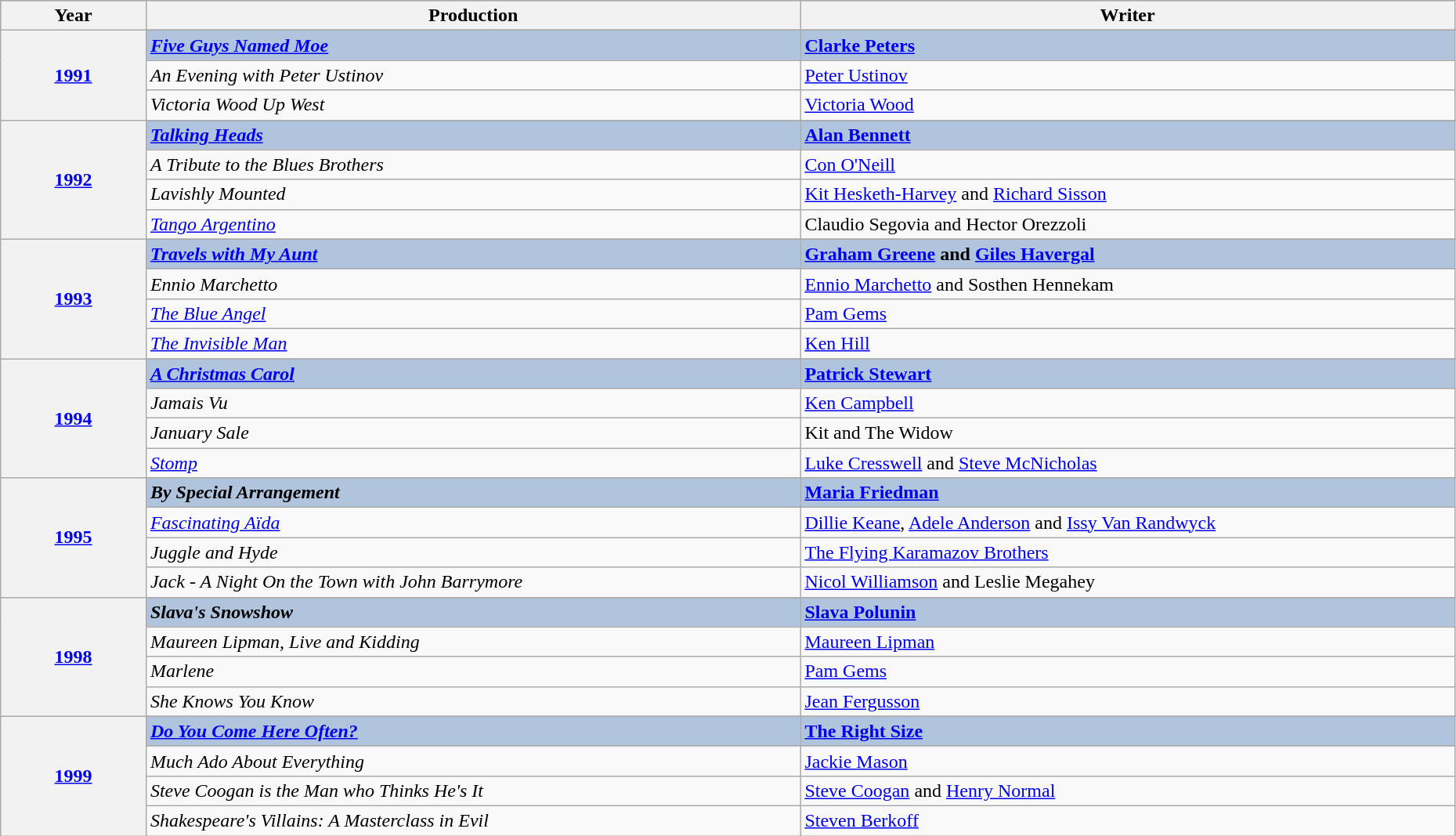<table class="wikitable" style="width:98%;">
<tr style="background:#bebebe;">
<th style="width:10%;">Year</th>
<th style="width:45%;">Production</th>
<th style="width:45%;">Writer</th>
</tr>
<tr>
<th rowspan="4" align="center"><a href='#'>1991</a></th>
</tr>
<tr style="background:#B0C4DE">
<td><strong><em><a href='#'>Five Guys Named Moe</a></em></strong></td>
<td><strong><a href='#'>Clarke Peters</a></strong></td>
</tr>
<tr>
<td><em>An Evening with Peter Ustinov</em></td>
<td><a href='#'>Peter Ustinov</a></td>
</tr>
<tr>
<td><em>Victoria Wood Up West</em></td>
<td><a href='#'>Victoria Wood</a></td>
</tr>
<tr>
<th rowspan="5" align="center"><a href='#'>1992</a></th>
</tr>
<tr style="background:#B0C4DE">
<td><strong><em><a href='#'>Talking Heads</a></em></strong></td>
<td><strong><a href='#'>Alan Bennett</a></strong></td>
</tr>
<tr>
<td><em>A Tribute to the Blues Brothers</em></td>
<td><a href='#'>Con O'Neill</a></td>
</tr>
<tr>
<td><em>Lavishly Mounted</em></td>
<td><a href='#'>Kit Hesketh-Harvey</a> and <a href='#'>Richard Sisson</a></td>
</tr>
<tr>
<td><em><a href='#'>Tango Argentino</a></em></td>
<td>Claudio Segovia and Hector Orezzoli</td>
</tr>
<tr>
<th rowspan="5" align="center"><a href='#'>1993</a></th>
</tr>
<tr style="background:#B0C4DE">
<td><strong><em><a href='#'>Travels with My Aunt</a></em></strong></td>
<td><strong><a href='#'>Graham Greene</a> and <a href='#'>Giles Havergal</a></strong></td>
</tr>
<tr>
<td><em>Ennio Marchetto</em></td>
<td><a href='#'>Ennio Marchetto</a> and Sosthen Hennekam</td>
</tr>
<tr>
<td><em><a href='#'>The Blue Angel</a></em></td>
<td><a href='#'>Pam Gems</a></td>
</tr>
<tr>
<td><em><a href='#'>The Invisible Man</a></em></td>
<td><a href='#'>Ken Hill</a></td>
</tr>
<tr>
<th rowspan="5" align="center"><a href='#'>1994</a></th>
</tr>
<tr style="background:#B0C4DE">
<td><strong><em><a href='#'>A Christmas Carol</a></em></strong></td>
<td><strong><a href='#'>Patrick Stewart</a></strong></td>
</tr>
<tr>
<td><em>Jamais Vu</em></td>
<td><a href='#'>Ken Campbell</a></td>
</tr>
<tr>
<td><em>January Sale</em></td>
<td>Kit and The Widow</td>
</tr>
<tr>
<td><em><a href='#'>Stomp</a></em></td>
<td><a href='#'>Luke Cresswell</a> and <a href='#'>Steve McNicholas</a></td>
</tr>
<tr>
<th rowspan="5" align="center"><a href='#'>1995</a></th>
</tr>
<tr style="background:#B0C4DE">
<td><strong><em>By Special Arrangement</em></strong></td>
<td><strong><a href='#'>Maria Friedman</a></strong></td>
</tr>
<tr>
<td><em><a href='#'>Fascinating Aïda</a></em></td>
<td><a href='#'>Dillie Keane</a>, <a href='#'>Adele Anderson</a> and <a href='#'>Issy Van Randwyck</a></td>
</tr>
<tr>
<td><em>Juggle and Hyde</em></td>
<td><a href='#'>The Flying Karamazov Brothers</a></td>
</tr>
<tr>
<td><em>Jack - A Night On the Town with John Barrymore</em></td>
<td><a href='#'>Nicol Williamson</a> and Leslie Megahey</td>
</tr>
<tr>
<th rowspan="5" align="center"><a href='#'>1998</a></th>
</tr>
<tr style="background:#B0C4DE">
<td><strong><em>Slava's Snowshow</em></strong></td>
<td><strong><a href='#'>Slava Polunin</a></strong></td>
</tr>
<tr>
<td><em>Maureen Lipman, Live and Kidding</em></td>
<td><a href='#'>Maureen Lipman</a></td>
</tr>
<tr>
<td><em>Marlene</em></td>
<td><a href='#'>Pam Gems</a></td>
</tr>
<tr>
<td><em>She Knows You Know</em></td>
<td><a href='#'>Jean Fergusson</a></td>
</tr>
<tr>
<th rowspan="5" align="center"><a href='#'>1999</a></th>
</tr>
<tr style="background:#B0C4DE">
<td><strong><em><a href='#'>Do You Come Here Often?</a></em></strong></td>
<td><strong><a href='#'>The Right Size</a></strong></td>
</tr>
<tr>
<td><em>Much Ado About Everything</em></td>
<td><a href='#'>Jackie Mason</a></td>
</tr>
<tr>
<td><em>Steve Coogan is the Man who Thinks He's It</em></td>
<td><a href='#'>Steve Coogan</a> and <a href='#'>Henry Normal</a></td>
</tr>
<tr>
<td><em>Shakespeare's Villains: A Masterclass in Evil</em></td>
<td><a href='#'>Steven Berkoff</a></td>
</tr>
</table>
